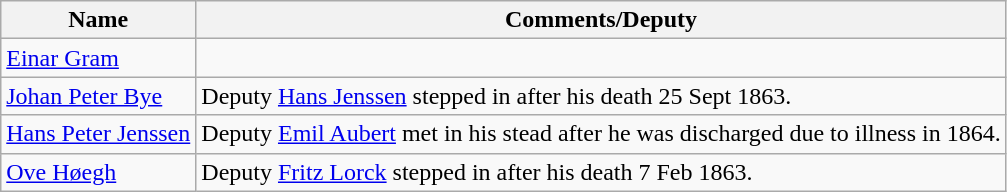<table class="wikitable">
<tr>
<th>Name</th>
<th>Comments/Deputy</th>
</tr>
<tr>
<td><a href='#'>Einar Gram</a></td>
<td></td>
</tr>
<tr>
<td><a href='#'>Johan Peter Bye</a></td>
<td>Deputy <a href='#'>Hans Jenssen</a> stepped in after his death 25 Sept 1863.</td>
</tr>
<tr>
<td><a href='#'>Hans Peter Jenssen</a></td>
<td>Deputy <a href='#'>Emil Aubert</a> met in his stead after he was discharged due to illness in 1864.</td>
</tr>
<tr>
<td><a href='#'>Ove Høegh</a></td>
<td>Deputy <a href='#'>Fritz Lorck</a> stepped in after his death 7 Feb 1863.</td>
</tr>
</table>
